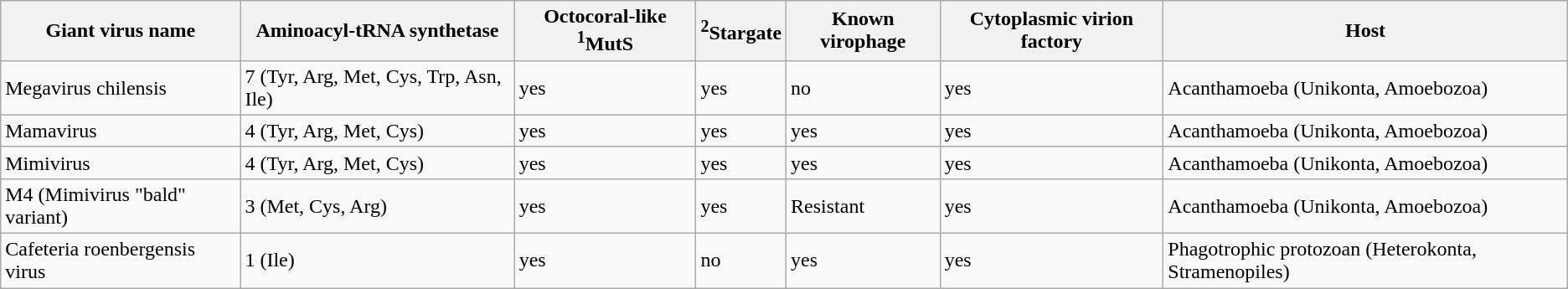<table class="wikitable">
<tr>
<th>Giant virus name</th>
<th>Aminoacyl-tRNA synthetase</th>
<th>Octocoral-like <sup>1</sup>MutS</th>
<th><sup>2</sup>Stargate</th>
<th>Known virophage</th>
<th>Cytoplasmic virion factory</th>
<th>Host</th>
</tr>
<tr>
<td>Megavirus chilensis</td>
<td>7 (Tyr, Arg, Met, Cys, Trp, Asn, Ile)</td>
<td>yes</td>
<td>yes</td>
<td>no</td>
<td>yes</td>
<td>Acanthamoeba (Unikonta, Amoebozoa)</td>
</tr>
<tr>
<td>Mamavirus</td>
<td>4 (Tyr, Arg, Met, Cys)</td>
<td>yes</td>
<td>yes</td>
<td>yes</td>
<td>yes</td>
<td>Acanthamoeba (Unikonta, Amoebozoa)</td>
</tr>
<tr>
<td>Mimivirus</td>
<td>4 (Tyr, Arg, Met, Cys)</td>
<td>yes</td>
<td>yes</td>
<td>yes</td>
<td>yes</td>
<td>Acanthamoeba (Unikonta, Amoebozoa)</td>
</tr>
<tr>
<td>M4 (Mimivirus "bald" variant)</td>
<td>3 (Met, Cys, Arg)</td>
<td>yes</td>
<td>yes</td>
<td>Resistant</td>
<td>yes</td>
<td>Acanthamoeba (Unikonta, Amoebozoa)</td>
</tr>
<tr>
<td>Cafeteria roenbergensis virus</td>
<td>1 (Ile)</td>
<td>yes</td>
<td>no</td>
<td>yes</td>
<td>yes</td>
<td>Phagotrophic protozoan (Heterokonta, Stramenopiles)</td>
</tr>
</table>
